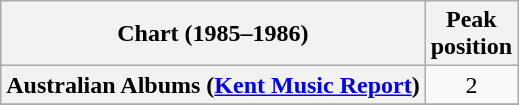<table class="wikitable sortable plainrowheaders">
<tr>
<th scope="col">Chart (1985–1986)</th>
<th scope="col">Peak<br>position</th>
</tr>
<tr>
<th scope="row">Australian Albums (<a href='#'>Kent Music Report</a>)</th>
<td align="center">2</td>
</tr>
<tr>
</tr>
<tr>
</tr>
<tr>
</tr>
<tr>
</tr>
<tr>
</tr>
</table>
